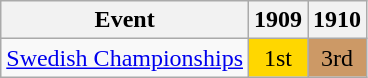<table class="wikitable">
<tr>
<th>Event</th>
<th>1909</th>
<th>1910</th>
</tr>
<tr>
<td><a href='#'>Swedish Championships</a></td>
<td align="center" bgcolor="gold">1st</td>
<td align="center" bgcolor="cc9966">3rd</td>
</tr>
</table>
